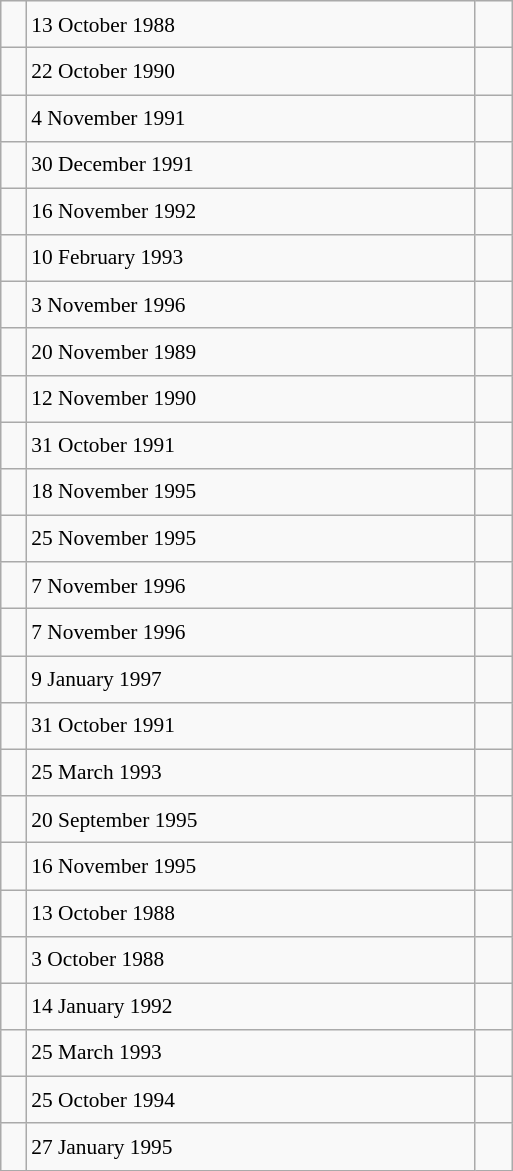<table class="wikitable" style="font-size: 89%; float: left; width: 24em; margin-right: 1em; line-height: 1.65em">
<tr>
<td></td>
<td>13 October 1988</td>
<td><small></small> </td>
</tr>
<tr>
<td></td>
<td>22 October 1990</td>
<td><small></small> </td>
</tr>
<tr>
<td></td>
<td>4 November 1991</td>
<td><small></small> </td>
</tr>
<tr>
<td></td>
<td>30 December 1991</td>
<td><small></small> </td>
</tr>
<tr>
<td></td>
<td>16 November 1992</td>
<td><small></small> </td>
</tr>
<tr>
<td></td>
<td>10 February 1993</td>
<td><small></small> </td>
</tr>
<tr>
<td></td>
<td>3 November 1996</td>
<td><small></small> </td>
</tr>
<tr>
<td></td>
<td>20 November 1989</td>
<td><small></small> </td>
</tr>
<tr>
<td></td>
<td>12 November 1990</td>
<td><small></small> </td>
</tr>
<tr>
<td></td>
<td>31 October 1991</td>
<td><small></small> </td>
</tr>
<tr>
<td></td>
<td>18 November 1995</td>
<td><small></small> </td>
</tr>
<tr>
<td></td>
<td>25 November 1995</td>
<td><small></small> </td>
</tr>
<tr>
<td></td>
<td>7 November 1996</td>
<td><small></small> </td>
</tr>
<tr>
<td></td>
<td>7 November 1996</td>
<td><small></small> </td>
</tr>
<tr>
<td></td>
<td>9 January 1997</td>
<td><small></small> </td>
</tr>
<tr>
<td></td>
<td>31 October 1991</td>
<td><small></small> </td>
</tr>
<tr>
<td></td>
<td>25 March 1993</td>
<td><small></small> </td>
</tr>
<tr>
<td></td>
<td>20 September 1995</td>
<td><small></small> </td>
</tr>
<tr>
<td></td>
<td>16 November 1995</td>
<td><small></small> </td>
</tr>
<tr>
<td></td>
<td>13 October 1988</td>
<td><small></small> </td>
</tr>
<tr>
<td></td>
<td>3 October 1988</td>
<td><small></small> </td>
</tr>
<tr>
<td></td>
<td>14 January 1992</td>
<td><small></small> </td>
</tr>
<tr>
<td></td>
<td>25 March 1993</td>
<td><small></small> </td>
</tr>
<tr>
<td></td>
<td>25 October 1994</td>
<td><small></small> </td>
</tr>
<tr>
<td></td>
<td>27 January 1995</td>
<td><small></small> </td>
</tr>
</table>
